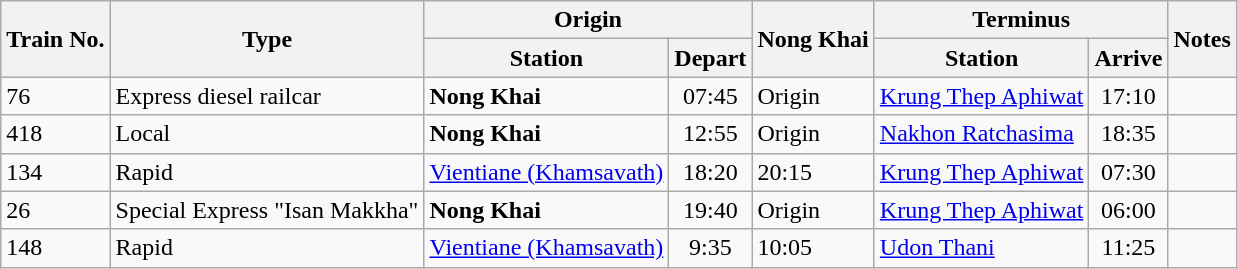<table class="wikitable">
<tr>
<th rowspan=2>Train No.</th>
<th rowspan=2>Type</th>
<th colspan=2>Origin</th>
<th rowspan=2>Nong Khai</th>
<th colspan=2>Terminus</th>
<th rowspan=2>Notes</th>
</tr>
<tr>
<th>Station</th>
<th>Depart</th>
<th>Station</th>
<th>Arrive</th>
</tr>
<tr>
<td>76</td>
<td>Express diesel railcar</td>
<td><strong>Nong Khai</strong></td>
<td align=center>07:45</td>
<td>Origin</td>
<td><a href='#'>Krung Thep Aphiwat</a></td>
<td align=center>17:10</td>
<td></td>
</tr>
<tr>
<td>418</td>
<td>Local</td>
<td><strong>Nong Khai</strong></td>
<td align=center>12:55</td>
<td>Origin</td>
<td><a href='#'>Nakhon Ratchasima</a></td>
<td align=center>18:35</td>
<td></td>
</tr>
<tr>
<td>134</td>
<td>Rapid</td>
<td><a href='#'>Vientiane (Khamsavath)</a></td>
<td align=center>18:20</td>
<td>20:15</td>
<td><a href='#'>Krung Thep Aphiwat</a></td>
<td align=center>07:30</td>
<td></td>
</tr>
<tr>
<td>26</td>
<td>Special Express "Isan Makkha"</td>
<td><strong>Nong Khai</strong></td>
<td align=center>19:40</td>
<td>Origin</td>
<td><a href='#'>Krung Thep Aphiwat</a></td>
<td align=center>06:00</td>
<td></td>
</tr>
<tr>
<td>148</td>
<td>Rapid</td>
<td><a href='#'>Vientiane (Khamsavath)</a></td>
<td align=center>9:35</td>
<td>10:05</td>
<td><a href='#'>Udon Thani</a></td>
<td align=center>11:25</td>
</tr>
</table>
